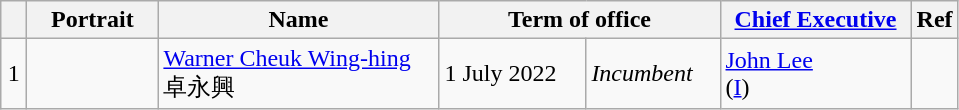<table class="wikitable"  style="text-align:left">
<tr>
<th width=10px></th>
<th width=80px>Portrait</th>
<th width=180px>Name</th>
<th width=180px colspan=2>Term of office</th>
<th width=120px><a href='#'>Chief Executive</a></th>
<th>Ref</th>
</tr>
<tr>
<td rowspan=2 align=center>1</td>
<td rowspan=2></td>
<td rowspan=2><a href='#'>Warner Cheuk Wing-hing</a><br>卓永興</td>
<td rowspan=2>1 July 2022</td>
<td rowspan=2><em>Incumbent</em></td>
<td><a href='#'>John Lee</a><br>(<a href='#'>I</a>)</td>
<td></td>
</tr>
</table>
